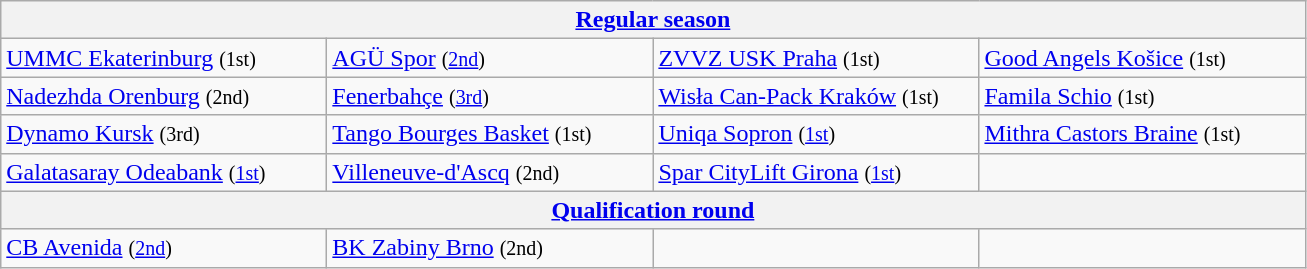<table class="wikitable">
<tr>
<th colspan=4><a href='#'>Regular season</a></th>
</tr>
<tr>
<td width=210> <a href='#'>UMMC Ekaterinburg</a> <small>(1st)</small></td>
<td width=210> <a href='#'>AGÜ Spor</a> <small>(<a href='#'>2nd</a>)</small></td>
<td width=210> <a href='#'>ZVVZ USK Praha</a> <small>(1st)</small></td>
<td width=210> <a href='#'>Good Angels Košice</a> <small>(1st)</small></td>
</tr>
<tr>
<td width=210> <a href='#'>Nadezhda Orenburg</a> <small>(2nd)</small></td>
<td width=210> <a href='#'>Fenerbahçe</a> <small>(<a href='#'>3rd</a>)</small></td>
<td width=210> <a href='#'>Wisła Can-Pack Kraków</a> <small>(1st)</small></td>
<td width=210> <a href='#'>Famila Schio</a> <small>(1st)</small></td>
</tr>
<tr>
<td width=210> <a href='#'>Dynamo Kursk</a> <small>(3rd)</small></td>
<td width=210> <a href='#'>Tango Bourges Basket</a> <small>(1st)</small></td>
<td width=210> <a href='#'>Uniqa Sopron</a> <small>(<a href='#'>1st</a>)</small></td>
<td width=210> <a href='#'>Mithra Castors Braine</a> <small>(1st)</small></td>
</tr>
<tr>
<td width=210> <a href='#'>Galatasaray Odeabank</a> <small>(<a href='#'>1st</a>)</small></td>
<td width=210> <a href='#'>Villeneuve-d'Ascq</a> <small>(2nd)</small></td>
<td width=210> <a href='#'>Spar CityLift Girona</a> <small>(<a href='#'>1st</a>)</small></td>
<td></td>
</tr>
<tr>
<th colspan=4><a href='#'>Qualification round</a></th>
</tr>
<tr>
<td width=210> <a href='#'>CB Avenida</a> <small>(<a href='#'>2nd</a>)</small></td>
<td width=210> <a href='#'>BK Zabiny Brno</a> <small>(2nd)</small></td>
<td></td>
<td></td>
</tr>
</table>
